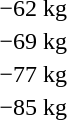<table>
<tr>
<td rowspan=2>−62 kg</td>
<td rowspan=2></td>
<td rowspan=2></td>
<td></td>
</tr>
<tr>
<td></td>
</tr>
<tr>
<td rowspan=2>−69 kg</td>
<td rowspan=2></td>
<td rowspan=2></td>
<td></td>
</tr>
<tr>
<td></td>
</tr>
<tr>
<td rowspan=2>−77 kg</td>
<td rowspan=2></td>
<td rowspan=2></td>
<td></td>
</tr>
<tr>
<td></td>
</tr>
<tr>
<td rowspan=2>−85 kg</td>
<td rowspan=2></td>
<td rowspan=2></td>
<td></td>
</tr>
<tr>
<td></td>
</tr>
</table>
